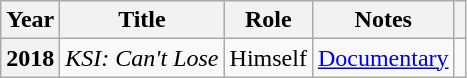<table class="wikitable sortable plainrowheaders">
<tr>
<th scope="col">Year</th>
<th scope="col">Title</th>
<th scope="col">Role</th>
<th scope="col" class="unsortable">Notes</th>
<th scope="col" class="unsortable"></th>
</tr>
<tr>
<th scope="row">2018</th>
<td scope="row"><em>KSI: Can't Lose</em></td>
<td scope="row">Himself</td>
<td><a href='#'>Documentary</a></td>
<td style="text-align:center;"></td>
</tr>
</table>
